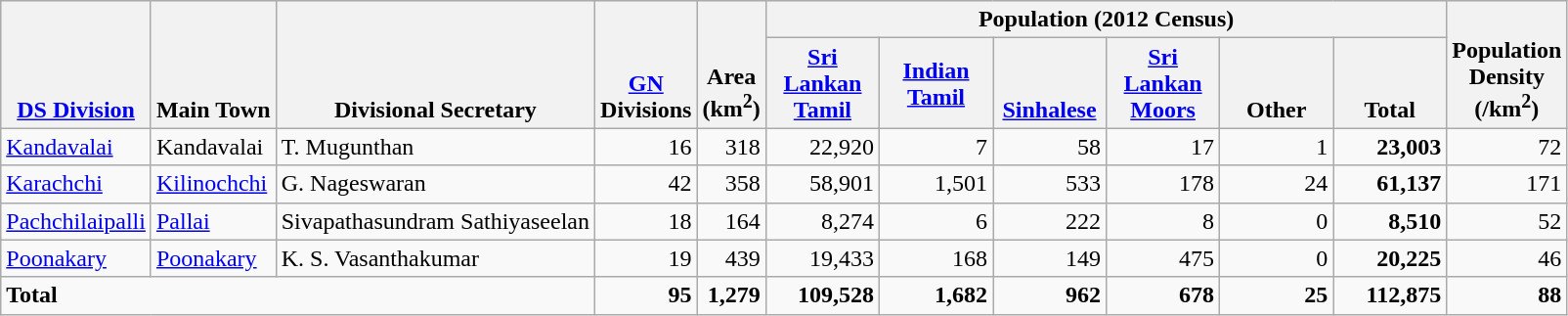<table class="wikitable" border="1" style="text-align:right;">
<tr>
<th style="vertical-align:bottom;" rowspan=2><a href='#'>DS Division</a></th>
<th style="vertical-align:bottom;" rowspan=2>Main Town</th>
<th style="vertical-align:bottom;" rowspan=2>Divisional Secretary</th>
<th style="vertical-align:bottom;" rowspan=2><a href='#'>GN</a><br>Divisions<br></th>
<th style="vertical-align:bottom;" rowspan=2>Area<br>(km<sup>2</sup>)<br></th>
<th colspan=6>Population (2012 Census)</th>
<th style="vertical-align:bottom;" rowspan=2>Population<br>Density<br>(/km<sup>2</sup>)</th>
</tr>
<tr>
<th style="width:70px;"><a href='#'>Sri Lankan<br>Tamil</a></th>
<th style="width:70px;"><a href='#'>Indian<br>Tamil</a></th>
<th style="vertical-align:bottom; width:70px;"><a href='#'>Sinhalese</a></th>
<th style="vertical-align:bottom; width:70px;"><a href='#'>Sri Lankan Moors</a></th>
<th style="vertical-align:bottom; width:70px;">Other</th>
<th style="vertical-align:bottom; width:70px;">Total</th>
</tr>
<tr>
<td align=left><a href='#'>Kandavalai</a></td>
<td align=left>Kandavalai</td>
<td align=left>T. Mugunthan</td>
<td>16</td>
<td>318</td>
<td>22,920</td>
<td>7</td>
<td>58</td>
<td>17</td>
<td>1</td>
<td><strong>23,003</strong></td>
<td>72</td>
</tr>
<tr>
<td align=left><a href='#'>Karachchi</a></td>
<td align=left><a href='#'>Kilinochchi</a></td>
<td align=left>G. Nageswaran</td>
<td>42</td>
<td>358</td>
<td>58,901</td>
<td>1,501</td>
<td>533</td>
<td>178</td>
<td>24</td>
<td><strong>61,137</strong></td>
<td>171</td>
</tr>
<tr>
<td align=left><a href='#'>Pachchilaipalli</a></td>
<td align=left><a href='#'>Pallai</a></td>
<td align=left>Sivapathasundram Sathiyaseelan</td>
<td>18</td>
<td>164</td>
<td>8,274</td>
<td>6</td>
<td>222</td>
<td>8</td>
<td>0</td>
<td><strong>8,510</strong></td>
<td>52</td>
</tr>
<tr>
<td align=left><a href='#'>Poonakary</a></td>
<td align=left><a href='#'>Poonakary</a></td>
<td align=left>K. S. Vasanthakumar</td>
<td>19</td>
<td>439</td>
<td>19,433</td>
<td>168</td>
<td>149</td>
<td>475</td>
<td>0</td>
<td><strong>20,225</strong></td>
<td>46</td>
</tr>
<tr style="font-weight:bold">
<td align=left colspan=3>Total</td>
<td>95</td>
<td>1,279</td>
<td>109,528</td>
<td>1,682</td>
<td>962</td>
<td>678</td>
<td>25</td>
<td>112,875</td>
<td>88</td>
</tr>
</table>
